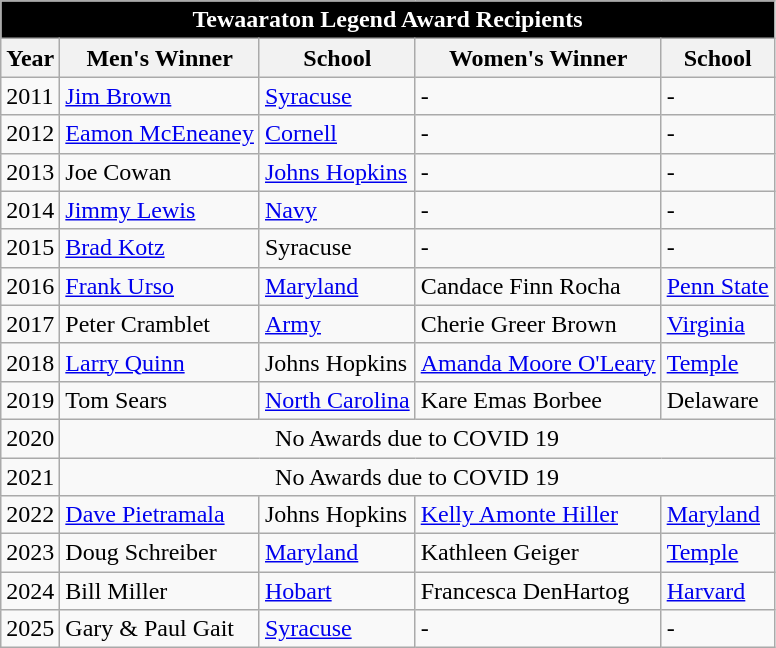<table align=left class="wikitable" border="0">
<tr>
<th align="center" colspan="7" style="color:white; background:black"><strong>Tewaaraton Legend Award Recipients  </strong></th>
</tr>
<tr>
<th align="center" colspan="1">Year</th>
<th align="center" colspan="1">Men's Winner</th>
<th align="center" colspan="1">School</th>
<th align="center" colspan="1">Women's Winner</th>
<th align="center" colspan="1">School</th>
</tr>
<tr>
<td>2011</td>
<td><a href='#'>Jim Brown</a></td>
<td><a href='#'>Syracuse</a></td>
<td>-</td>
<td>-</td>
</tr>
<tr>
<td>2012</td>
<td><a href='#'>Eamon McEneaney</a></td>
<td><a href='#'>Cornell</a></td>
<td>-</td>
<td>-</td>
</tr>
<tr>
<td>2013</td>
<td>Joe Cowan</td>
<td><a href='#'>Johns Hopkins</a></td>
<td>-</td>
<td>-</td>
</tr>
<tr>
<td>2014</td>
<td><a href='#'>Jimmy Lewis</a></td>
<td><a href='#'>Navy</a></td>
<td>-</td>
<td>-</td>
</tr>
<tr>
<td>2015</td>
<td><a href='#'>Brad Kotz</a></td>
<td>Syracuse</td>
<td>-</td>
<td>-</td>
</tr>
<tr>
<td>2016</td>
<td><a href='#'>Frank Urso</a></td>
<td><a href='#'>Maryland</a></td>
<td>Candace Finn Rocha</td>
<td><a href='#'>Penn State</a></td>
</tr>
<tr>
<td>2017</td>
<td>Peter Cramblet</td>
<td><a href='#'>Army</a></td>
<td>Cherie Greer Brown</td>
<td><a href='#'>Virginia</a></td>
</tr>
<tr>
<td>2018</td>
<td><a href='#'>Larry Quinn</a></td>
<td>Johns Hopkins</td>
<td><a href='#'>Amanda Moore O'Leary</a></td>
<td><a href='#'>Temple</a></td>
</tr>
<tr>
<td>2019</td>
<td>Tom Sears</td>
<td><a href='#'>North Carolina</a></td>
<td>Kare Emas Borbee</td>
<td>Delaware</td>
</tr>
<tr>
<td>2020</td>
<td align=center colspan="4">No Awards due to COVID 19</td>
</tr>
<tr>
<td>2021</td>
<td align=center colspan="4">No Awards due to COVID 19</td>
</tr>
<tr>
<td>2022</td>
<td><a href='#'>Dave Pietramala</a></td>
<td>Johns Hopkins</td>
<td><a href='#'>Kelly Amonte Hiller</a></td>
<td><a href='#'>Maryland</a></td>
</tr>
<tr>
<td>2023</td>
<td>Doug Schreiber</td>
<td><a href='#'>Maryland</a></td>
<td>Kathleen Geiger</td>
<td><a href='#'>Temple</a></td>
</tr>
<tr>
<td>2024</td>
<td>Bill Miller</td>
<td><a href='#'>Hobart</a></td>
<td>Francesca DenHartog</td>
<td><a href='#'>Harvard</a></td>
</tr>
<tr>
<td>2025</td>
<td>Gary & Paul Gait</td>
<td><a href='#'>Syracuse</a></td>
<td>-</td>
<td>-</td>
</tr>
</table>
